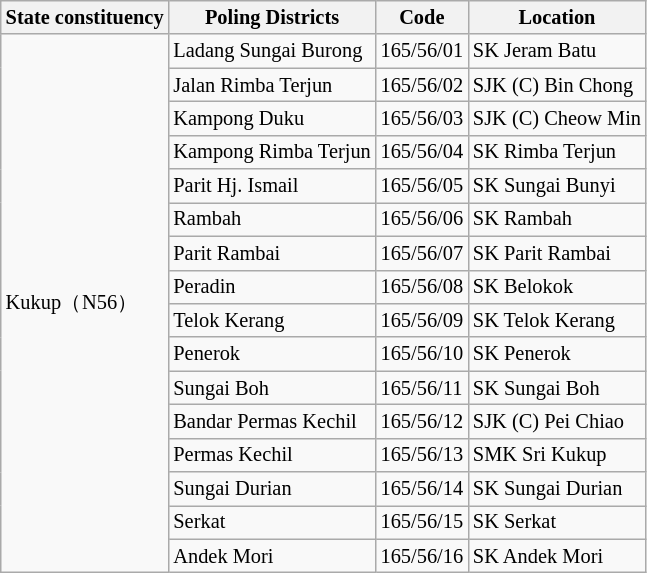<table class="wikitable sortable mw-collapsible" style="white-space:nowrap;font-size:85%">
<tr>
<th>State constituency</th>
<th>Poling Districts</th>
<th>Code</th>
<th>Location</th>
</tr>
<tr>
<td rowspan="16">Kukup（N56）</td>
<td>Ladang Sungai Burong</td>
<td>165/56/01</td>
<td>SK Jeram Batu</td>
</tr>
<tr>
<td>Jalan Rimba Terjun</td>
<td>165/56/02</td>
<td>SJK (C) Bin Chong</td>
</tr>
<tr>
<td>Kampong Duku</td>
<td>165/56/03</td>
<td>SJK (C) Cheow Min</td>
</tr>
<tr>
<td>Kampong Rimba Terjun</td>
<td>165/56/04</td>
<td>SK Rimba Terjun</td>
</tr>
<tr>
<td>Parit Hj. Ismail</td>
<td>165/56/05</td>
<td>SK Sungai Bunyi</td>
</tr>
<tr>
<td>Rambah</td>
<td>165/56/06</td>
<td>SK Rambah</td>
</tr>
<tr>
<td>Parit Rambai</td>
<td>165/56/07</td>
<td>SK Parit Rambai</td>
</tr>
<tr>
<td>Peradin</td>
<td>165/56/08</td>
<td>SK Belokok</td>
</tr>
<tr>
<td>Telok Kerang</td>
<td>165/56/09</td>
<td>SK Telok Kerang</td>
</tr>
<tr>
<td>Penerok</td>
<td>165/56/10</td>
<td>SK Penerok</td>
</tr>
<tr>
<td>Sungai Boh</td>
<td>165/56/11</td>
<td>SK Sungai Boh</td>
</tr>
<tr>
<td>Bandar Permas Kechil</td>
<td>165/56/12</td>
<td>SJK (C) Pei Chiao</td>
</tr>
<tr>
<td>Permas Kechil</td>
<td>165/56/13</td>
<td>SMK Sri Kukup</td>
</tr>
<tr>
<td>Sungai Durian</td>
<td>165/56/14</td>
<td>SK Sungai Durian</td>
</tr>
<tr>
<td>Serkat</td>
<td>165/56/15</td>
<td>SK Serkat</td>
</tr>
<tr>
<td>Andek Mori</td>
<td>165/56/16</td>
<td>SK Andek Mori</td>
</tr>
</table>
